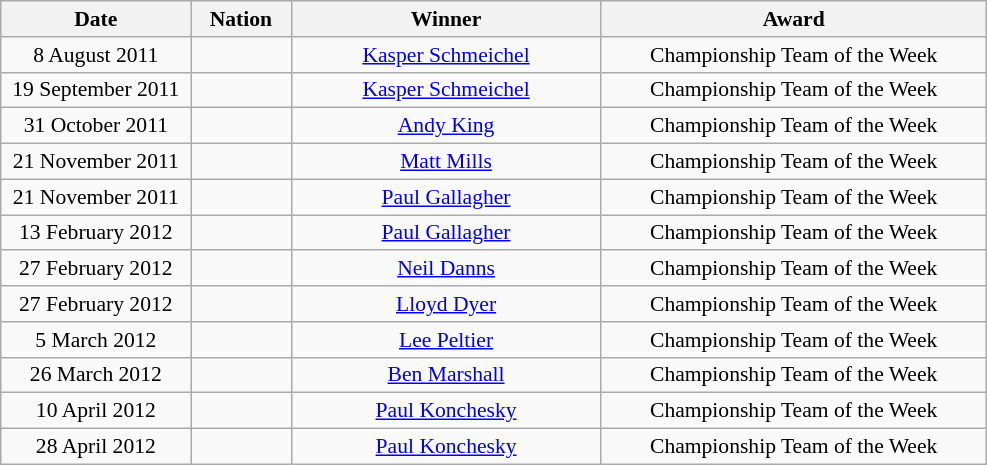<table class="wikitable" style="text-align:center; font-size:90%">
<tr>
<th width=120>Date</th>
<th width=60>Nation</th>
<th width=200>Winner</th>
<th width=250>Award</th>
</tr>
<tr>
<td>8 August 2011</td>
<td></td>
<td><a href='#'>Kasper Schmeichel</a></td>
<td>Championship Team of the Week</td>
</tr>
<tr>
<td>19 September 2011</td>
<td></td>
<td><a href='#'>Kasper Schmeichel</a></td>
<td>Championship Team of the Week</td>
</tr>
<tr>
<td>31 October 2011</td>
<td></td>
<td><a href='#'>Andy King</a></td>
<td>Championship Team of the Week</td>
</tr>
<tr>
<td>21 November 2011</td>
<td></td>
<td><a href='#'>Matt Mills</a></td>
<td>Championship Team of the Week</td>
</tr>
<tr>
<td>21 November 2011</td>
<td></td>
<td><a href='#'>Paul Gallagher</a></td>
<td>Championship Team of the Week</td>
</tr>
<tr>
<td>13 February 2012</td>
<td></td>
<td><a href='#'>Paul Gallagher</a></td>
<td>Championship Team of the Week</td>
</tr>
<tr>
<td>27 February 2012</td>
<td></td>
<td><a href='#'>Neil Danns</a></td>
<td>Championship Team of the Week</td>
</tr>
<tr>
<td>27 February 2012</td>
<td></td>
<td><a href='#'>Lloyd Dyer</a></td>
<td>Championship Team of the Week</td>
</tr>
<tr>
<td>5 March 2012</td>
<td></td>
<td><a href='#'>Lee Peltier</a></td>
<td>Championship Team of the Week</td>
</tr>
<tr>
<td>26 March 2012</td>
<td></td>
<td><a href='#'>Ben Marshall</a></td>
<td>Championship Team of the Week</td>
</tr>
<tr>
<td>10 April 2012</td>
<td></td>
<td><a href='#'>Paul Konchesky</a></td>
<td>Championship Team of the Week</td>
</tr>
<tr>
<td>28 April 2012</td>
<td></td>
<td><a href='#'>Paul Konchesky</a></td>
<td>Championship Team of the Week</td>
</tr>
</table>
